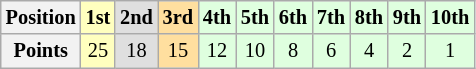<table class="wikitable" style="font-size: 85%;">
<tr>
<th>Position</th>
<td style="background:#ffffbf" align="center"><strong>1st</strong></td>
<td style="background:#dfdfdf" align="center"><strong>2nd</strong></td>
<td style="background:#ffdf9f" align="center"><strong>3rd</strong></td>
<td style="background:#dfffdf" align="center"><strong>4th</strong></td>
<td style="background:#dfffdf" align="center"><strong>5th</strong></td>
<td style="background:#dfffdf" align="center"><strong>6th</strong></td>
<td style="background:#dfffdf" align="center"><strong>7th</strong></td>
<td style="background:#dfffdf" align="center"><strong>8th</strong></td>
<td style="background:#dfffdf" align="center"><strong>9th</strong></td>
<td style="background:#dfffdf" align="center"><strong>10th</strong></td>
</tr>
<tr>
<th>Points</th>
<td style="background:#ffffbf" align="center">25</td>
<td style="background:#dfdfdf" align="center">18</td>
<td style="background:#ffdf9f" align="center">15</td>
<td style="background:#dfffdf" align="center">12</td>
<td style="background:#dfffdf" align="center">10</td>
<td style="background:#dfffdf" align="center">8</td>
<td style="background:#dfffdf" align="center">6</td>
<td style="background:#dfffdf" align="center">4</td>
<td style="background:#dfffdf" align="center">2</td>
<td style="background:#dfffdf" align="center">1</td>
</tr>
</table>
